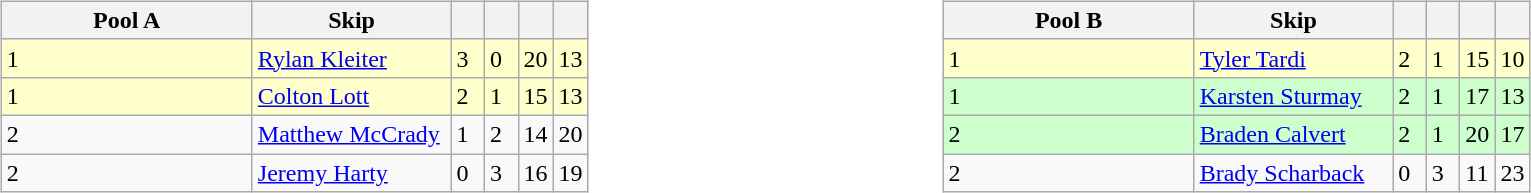<table table>
<tr>
<td valign=top width=10%><br><table class=wikitable>
<tr>
<th width=160>Pool A</th>
<th width=125>Skip</th>
<th width=15></th>
<th width=15></th>
<th width=15></th>
<th width=15></th>
</tr>
<tr bgcolor=#ffffcc>
<td> 1</td>
<td><a href='#'>Rylan Kleiter</a></td>
<td>3</td>
<td>0</td>
<td>20</td>
<td>13</td>
</tr>
<tr bgcolor=#ffffcc>
<td> 1</td>
<td><a href='#'>Colton Lott</a></td>
<td>2</td>
<td>1</td>
<td>15</td>
<td>13</td>
</tr>
<tr>
<td> 2</td>
<td><a href='#'>Matthew McCrady</a></td>
<td>1</td>
<td>2</td>
<td>14</td>
<td>20</td>
</tr>
<tr>
<td> 2</td>
<td><a href='#'>Jeremy Harty</a></td>
<td>0</td>
<td>3</td>
<td>16</td>
<td>19</td>
</tr>
</table>
</td>
<td valign=top width=10%><br><table class=wikitable>
<tr>
<th width=160>Pool B</th>
<th width=125>Skip</th>
<th width=15></th>
<th width=15></th>
<th width=15></th>
<th width=15></th>
</tr>
<tr bgcolor=#ffffcc>
<td> 1</td>
<td><a href='#'>Tyler Tardi</a></td>
<td>2</td>
<td>1</td>
<td>15</td>
<td>10</td>
</tr>
<tr bgcolor=#ccffcc>
<td> 1</td>
<td><a href='#'>Karsten Sturmay</a></td>
<td>2</td>
<td>1</td>
<td>17</td>
<td>13</td>
</tr>
<tr bgcolor=#ccffcc>
<td> 2</td>
<td><a href='#'>Braden Calvert</a></td>
<td>2</td>
<td>1</td>
<td>20</td>
<td>17</td>
</tr>
<tr>
<td> 2</td>
<td><a href='#'>Brady Scharback</a></td>
<td>0</td>
<td>3</td>
<td>11</td>
<td>23</td>
</tr>
</table>
</td>
</tr>
</table>
